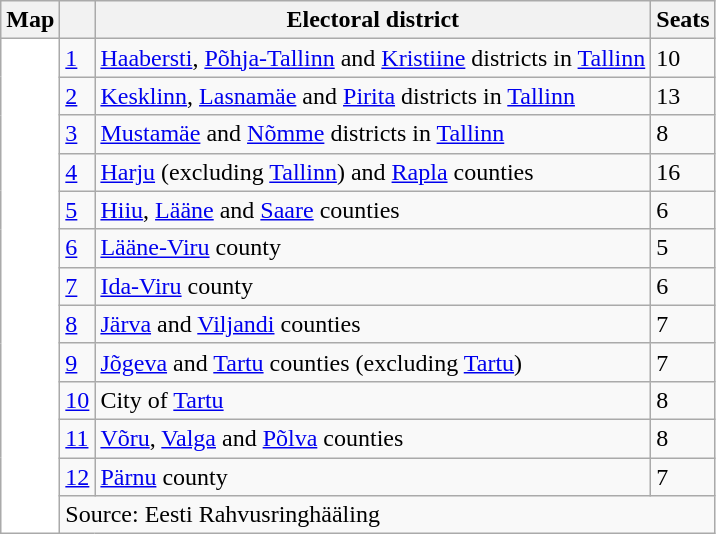<table class="wikitable">
<tr>
<th>Map</th>
<th></th>
<th>Electoral district</th>
<th>Seats</th>
</tr>
<tr>
<td rowspan="17" style="background-color:white"></td>
<td><a href='#'>1</a></td>
<td><a href='#'>Haabersti</a>, <a href='#'>Põhja-Tallinn</a> and <a href='#'>Kristiine</a> districts in <a href='#'>Tallinn</a></td>
<td>10</td>
</tr>
<tr>
<td><a href='#'>2</a></td>
<td><a href='#'>Kesklinn</a>, <a href='#'>Lasnamäe</a> and <a href='#'>Pirita</a> districts in <a href='#'>Tallinn</a></td>
<td>13</td>
</tr>
<tr>
<td><a href='#'>3</a></td>
<td><a href='#'>Mustamäe</a> and <a href='#'>Nõmme</a> districts in <a href='#'>Tallinn</a></td>
<td>8</td>
</tr>
<tr>
<td><a href='#'>4</a></td>
<td><a href='#'>Harju</a> (excluding <a href='#'>Tallinn</a>) and <a href='#'>Rapla</a> counties</td>
<td>16</td>
</tr>
<tr>
<td><a href='#'>5</a></td>
<td><a href='#'>Hiiu</a>, <a href='#'>Lääne</a> and <a href='#'>Saare</a> counties</td>
<td>6</td>
</tr>
<tr>
<td><a href='#'>6</a></td>
<td><a href='#'>Lääne-Viru</a> county</td>
<td>5</td>
</tr>
<tr>
<td><a href='#'>7</a></td>
<td><a href='#'>Ida-Viru</a> county</td>
<td>6</td>
</tr>
<tr>
<td><a href='#'>8</a></td>
<td><a href='#'>Järva</a> and <a href='#'>Viljandi</a> counties</td>
<td>7</td>
</tr>
<tr>
<td><a href='#'>9</a></td>
<td><a href='#'>Jõgeva</a> and <a href='#'>Tartu</a> counties (excluding <a href='#'>Tartu</a>)</td>
<td>7</td>
</tr>
<tr>
<td><a href='#'>10</a></td>
<td>City of <a href='#'>Tartu</a></td>
<td>8</td>
</tr>
<tr>
<td><a href='#'>11</a></td>
<td><a href='#'>Võru</a>, <a href='#'>Valga</a> and <a href='#'>Põlva</a> counties</td>
<td>8</td>
</tr>
<tr>
<td><a href='#'>12</a></td>
<td><a href='#'>Pärnu</a> county</td>
<td>7</td>
</tr>
<tr>
<td colspan="3">Source: Eesti Rahvusringhääling</td>
</tr>
</table>
